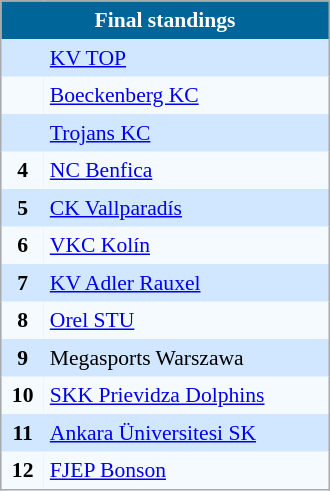<table align=center cellpadding="4" cellspacing="0" style="background: #D0E7FF; border: 1px #aaa solid; border-collapse: collapse; font-size: 90%;" width=220>
<tr align=center bgcolor=#006699 style="color:white;">
<th width=100% colspan=2>Final standings</th>
</tr>
<tr align=center bgcolor=#D0E7FF>
<td></td>
<td align=left> <a href='#'>KV TOP</a></td>
</tr>
<tr align=center bgcolor=#F5FAFF>
<td></td>
<td align=left> <a href='#'>Boeckenberg KC</a></td>
</tr>
<tr align=center bgcolor=#D0E7FF>
<td></td>
<td align=left> <a href='#'>Trojans KC</a></td>
</tr>
<tr align=center bgcolor=#F5FAFF>
<td><strong>4</strong></td>
<td align=left> <a href='#'>NC Benfica</a></td>
</tr>
<tr align=center bgcolor=#D0E7FF>
<td><strong>5</strong></td>
<td align=left> <a href='#'>CK Vallparadís</a></td>
</tr>
<tr align=center bgcolor=#F5FAFF>
<td><strong>6</strong></td>
<td align=left> <a href='#'>VKC Kolín</a></td>
</tr>
<tr align=center bgcolor=#D0E7FF>
<td><strong>7</strong></td>
<td align=left> <a href='#'>KV Adler Rauxel</a></td>
</tr>
<tr align=center bgcolor=#F5FAFF>
<td><strong>8</strong></td>
<td align=left> <a href='#'>Orel STU</a></td>
</tr>
<tr align=center bgcolor=#D0E7FF>
<td><strong>9</strong></td>
<td align=left> Megasports Warszawa</td>
</tr>
<tr align=center bgcolor=#F5FAFF>
<td><strong>10</strong></td>
<td align=left> <a href='#'>SKK Prievidza Dolphins</a></td>
</tr>
<tr align=center bgcolor=#D0E7FF>
<td><strong>11</strong></td>
<td align=left> <a href='#'>Ankara Üniversitesi SK</a></td>
</tr>
<tr align=center bgcolor=#F5FAFF>
<td><strong>12</strong></td>
<td align=left> <a href='#'>FJEP Bonson</a></td>
</tr>
</table>
